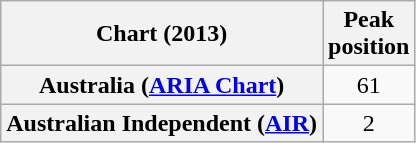<table class="wikitable plainrowheaders" style="text-align:center">
<tr>
<th scope="col">Chart (2013)</th>
<th scope="col">Peak<br>position</th>
</tr>
<tr>
<th scope="row">Australia (<a href='#'>ARIA Chart</a>)</th>
<td>61</td>
</tr>
<tr>
<th scope="row">Australian Independent (<a href='#'>AIR</a>)</th>
<td>2</td>
</tr>
</table>
